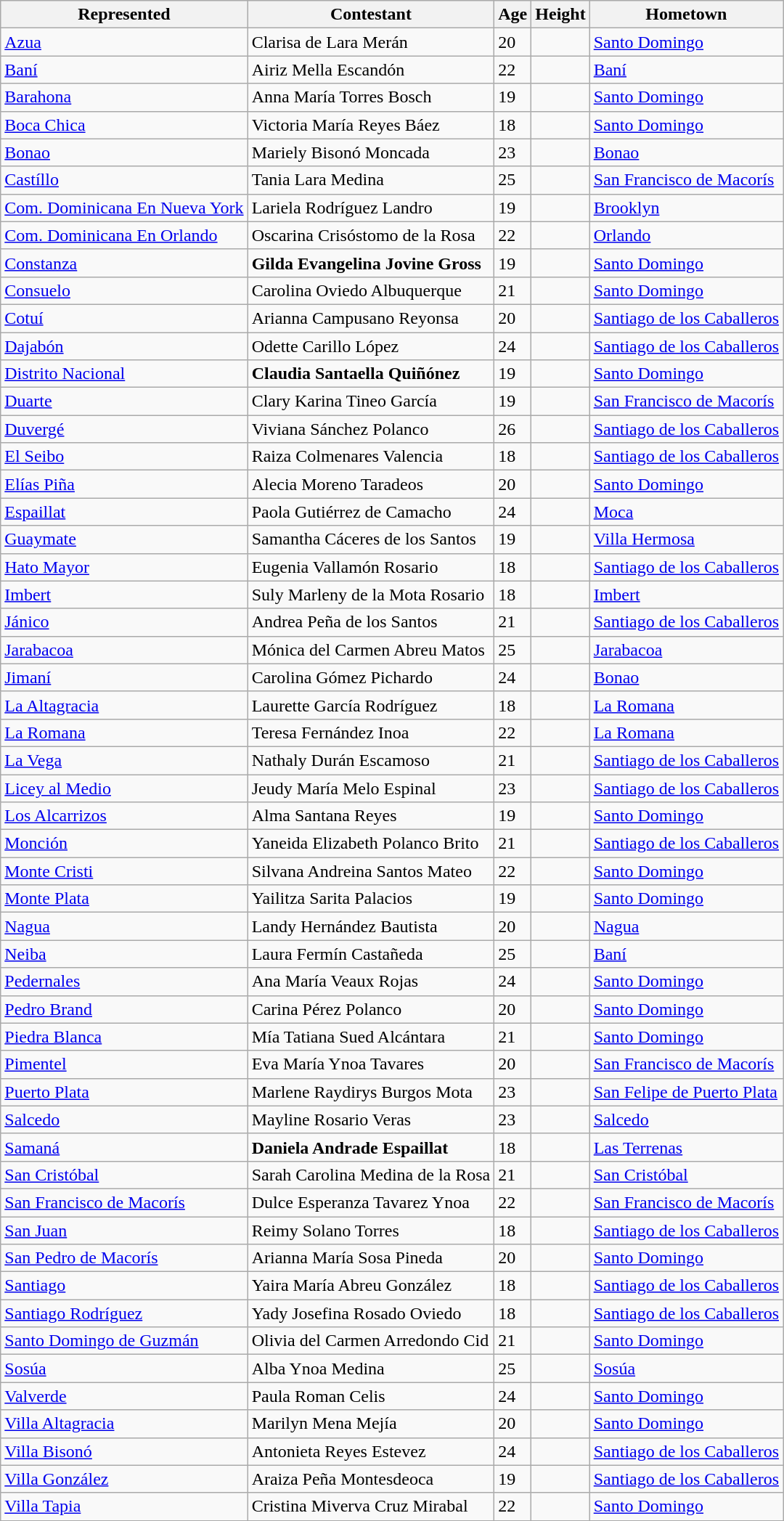<table class="sortable wikitable">
<tr>
<th>Represented</th>
<th>Contestant</th>
<th>Age</th>
<th>Height</th>
<th>Hometown</th>
</tr>
<tr>
<td><a href='#'>Azua</a></td>
<td>Clarisa de Lara Merán</td>
<td>20</td>
<td></td>
<td><a href='#'>Santo Domingo</a></td>
</tr>
<tr>
<td><a href='#'>Baní</a></td>
<td>Airiz Mella Escandón</td>
<td>22</td>
<td></td>
<td><a href='#'>Baní</a></td>
</tr>
<tr>
<td><a href='#'>Barahona</a></td>
<td>Anna María Torres Bosch</td>
<td>19</td>
<td></td>
<td><a href='#'>Santo Domingo</a></td>
</tr>
<tr>
<td><a href='#'>Boca Chica</a></td>
<td>Victoria María Reyes Báez</td>
<td>18</td>
<td></td>
<td><a href='#'>Santo Domingo</a></td>
</tr>
<tr>
<td><a href='#'>Bonao</a></td>
<td>Mariely Bisonó Moncada</td>
<td>23</td>
<td></td>
<td><a href='#'>Bonao</a></td>
</tr>
<tr>
<td><a href='#'>Castíllo</a></td>
<td>Tania Lara Medina</td>
<td>25</td>
<td></td>
<td><a href='#'>San Francisco de Macorís</a></td>
</tr>
<tr>
<td><a href='#'>Com. Dominicana En Nueva York</a></td>
<td>Lariela Rodríguez Landro</td>
<td>19</td>
<td></td>
<td><a href='#'>Brooklyn</a></td>
</tr>
<tr>
<td><a href='#'>Com. Dominicana En Orlando</a></td>
<td>Oscarina Crisóstomo de la Rosa</td>
<td>22</td>
<td></td>
<td><a href='#'>Orlando</a></td>
</tr>
<tr>
<td><a href='#'>Constanza</a></td>
<td><strong>Gilda Evangelina Jovine Gross</strong></td>
<td>19</td>
<td></td>
<td><a href='#'>Santo Domingo</a></td>
</tr>
<tr>
<td><a href='#'>Consuelo</a></td>
<td>Carolina Oviedo Albuquerque</td>
<td>21</td>
<td></td>
<td><a href='#'>Santo Domingo</a></td>
</tr>
<tr>
<td><a href='#'>Cotuí</a></td>
<td>Arianna Campusano Reyonsa</td>
<td>20</td>
<td></td>
<td><a href='#'>Santiago de los Caballeros</a></td>
</tr>
<tr>
<td><a href='#'>Dajabón</a></td>
<td>Odette Carillo López</td>
<td>24</td>
<td></td>
<td><a href='#'>Santiago de los Caballeros</a></td>
</tr>
<tr>
<td><a href='#'>Distrito Nacional</a></td>
<td><strong>Claudia Santaella Quiñónez</strong></td>
<td>19</td>
<td></td>
<td><a href='#'>Santo Domingo</a></td>
</tr>
<tr>
<td><a href='#'>Duarte</a></td>
<td>Clary Karina Tineo García</td>
<td>19</td>
<td></td>
<td><a href='#'>San Francisco de Macorís</a></td>
</tr>
<tr>
<td><a href='#'>Duvergé</a></td>
<td>Viviana Sánchez Polanco</td>
<td>26</td>
<td></td>
<td><a href='#'>Santiago de los Caballeros</a></td>
</tr>
<tr>
<td><a href='#'>El Seibo</a></td>
<td>Raiza Colmenares Valencia</td>
<td>18</td>
<td></td>
<td><a href='#'>Santiago de los Caballeros</a></td>
</tr>
<tr>
<td><a href='#'>Elías Piña</a></td>
<td>Alecia Moreno Taradeos</td>
<td>20</td>
<td></td>
<td><a href='#'>Santo Domingo</a></td>
</tr>
<tr>
<td><a href='#'>Espaillat</a></td>
<td>Paola Gutiérrez de Camacho</td>
<td>24</td>
<td></td>
<td><a href='#'>Moca</a></td>
</tr>
<tr>
<td><a href='#'>Guaymate</a></td>
<td>Samantha Cáceres de los Santos</td>
<td>19</td>
<td></td>
<td><a href='#'>Villa Hermosa</a></td>
</tr>
<tr>
<td><a href='#'>Hato Mayor</a></td>
<td>Eugenia Vallamón Rosario</td>
<td>18</td>
<td></td>
<td><a href='#'>Santiago de los Caballeros</a></td>
</tr>
<tr>
<td><a href='#'>Imbert</a></td>
<td>Suly Marleny de la Mota Rosario</td>
<td>18</td>
<td></td>
<td><a href='#'>Imbert</a></td>
</tr>
<tr>
<td><a href='#'>Jánico</a></td>
<td>Andrea Peña de los Santos</td>
<td>21</td>
<td></td>
<td><a href='#'>Santiago de los Caballeros</a></td>
</tr>
<tr>
<td><a href='#'>Jarabacoa</a></td>
<td>Mónica del Carmen Abreu Matos</td>
<td>25</td>
<td></td>
<td><a href='#'>Jarabacoa</a></td>
</tr>
<tr>
<td><a href='#'>Jimaní</a></td>
<td>Carolina Gómez Pichardo</td>
<td>24</td>
<td></td>
<td><a href='#'>Bonao</a></td>
</tr>
<tr>
<td><a href='#'>La Altagracia</a></td>
<td>Laurette García Rodríguez</td>
<td>18</td>
<td></td>
<td><a href='#'>La Romana</a></td>
</tr>
<tr>
<td><a href='#'>La Romana</a></td>
<td>Teresa Fernández Inoa</td>
<td>22</td>
<td></td>
<td><a href='#'>La Romana</a></td>
</tr>
<tr>
<td><a href='#'>La Vega</a></td>
<td>Nathaly Durán Escamoso</td>
<td>21</td>
<td></td>
<td><a href='#'>Santiago de los Caballeros</a></td>
</tr>
<tr>
<td><a href='#'>Licey al Medio</a></td>
<td>Jeudy María Melo Espinal</td>
<td>23</td>
<td></td>
<td><a href='#'>Santiago de los Caballeros</a></td>
</tr>
<tr>
<td><a href='#'>Los Alcarrizos</a></td>
<td>Alma Santana Reyes</td>
<td>19</td>
<td></td>
<td><a href='#'>Santo Domingo</a></td>
</tr>
<tr>
<td><a href='#'>Monción</a></td>
<td>Yaneida Elizabeth Polanco Brito</td>
<td>21</td>
<td></td>
<td><a href='#'>Santiago de los Caballeros</a></td>
</tr>
<tr>
<td><a href='#'>Monte Cristi</a></td>
<td>Silvana Andreina Santos Mateo</td>
<td>22</td>
<td></td>
<td><a href='#'>Santo Domingo</a></td>
</tr>
<tr>
<td><a href='#'>Monte Plata</a></td>
<td>Yailitza Sarita Palacios</td>
<td>19</td>
<td></td>
<td><a href='#'>Santo Domingo</a></td>
</tr>
<tr>
<td><a href='#'>Nagua</a></td>
<td>Landy Hernández Bautista</td>
<td>20</td>
<td></td>
<td><a href='#'>Nagua</a></td>
</tr>
<tr>
<td><a href='#'>Neiba</a></td>
<td>Laura Fermín Castañeda</td>
<td>25</td>
<td></td>
<td><a href='#'>Baní</a></td>
</tr>
<tr>
<td><a href='#'>Pedernales</a></td>
<td>Ana María Veaux Rojas</td>
<td>24</td>
<td></td>
<td><a href='#'>Santo Domingo</a></td>
</tr>
<tr>
<td><a href='#'>Pedro Brand</a></td>
<td>Carina Pérez Polanco</td>
<td>20</td>
<td></td>
<td><a href='#'>Santo Domingo</a></td>
</tr>
<tr>
<td><a href='#'>Piedra Blanca</a></td>
<td>Mía Tatiana Sued Alcántara</td>
<td>21</td>
<td></td>
<td><a href='#'>Santo Domingo</a></td>
</tr>
<tr>
<td><a href='#'>Pimentel</a></td>
<td>Eva María Ynoa Tavares</td>
<td>20</td>
<td></td>
<td><a href='#'>San Francisco de Macorís</a></td>
</tr>
<tr>
<td><a href='#'>Puerto Plata</a></td>
<td>Marlene Raydirys Burgos Mota</td>
<td>23</td>
<td></td>
<td><a href='#'>San Felipe de Puerto Plata</a></td>
</tr>
<tr>
<td><a href='#'>Salcedo</a></td>
<td>Mayline Rosario Veras</td>
<td>23</td>
<td></td>
<td><a href='#'>Salcedo</a></td>
</tr>
<tr>
<td><a href='#'>Samaná</a></td>
<td><strong>Daniela Andrade Espaillat</strong></td>
<td>18</td>
<td></td>
<td><a href='#'>Las Terrenas</a></td>
</tr>
<tr>
<td><a href='#'>San Cristóbal</a></td>
<td>Sarah Carolina Medina de la Rosa</td>
<td>21</td>
<td></td>
<td><a href='#'>San Cristóbal</a></td>
</tr>
<tr>
<td><a href='#'>San Francisco de Macorís</a></td>
<td>Dulce Esperanza Tavarez Ynoa</td>
<td>22</td>
<td></td>
<td><a href='#'>San Francisco de Macorís</a></td>
</tr>
<tr>
<td><a href='#'>San Juan</a></td>
<td>Reimy Solano Torres</td>
<td>18</td>
<td></td>
<td><a href='#'>Santiago de los Caballeros</a></td>
</tr>
<tr>
<td><a href='#'>San Pedro de Macorís</a></td>
<td>Arianna María Sosa Pineda</td>
<td>20</td>
<td></td>
<td><a href='#'>Santo Domingo</a></td>
</tr>
<tr>
<td><a href='#'>Santiago</a></td>
<td>Yaira María Abreu González</td>
<td>18</td>
<td></td>
<td><a href='#'>Santiago de los Caballeros</a></td>
</tr>
<tr>
<td><a href='#'>Santiago Rodríguez</a></td>
<td>Yady Josefina Rosado Oviedo</td>
<td>18</td>
<td></td>
<td><a href='#'>Santiago de los Caballeros</a></td>
</tr>
<tr>
<td><a href='#'>Santo Domingo de Guzmán</a></td>
<td>Olivia del Carmen Arredondo Cid</td>
<td>21</td>
<td></td>
<td><a href='#'>Santo Domingo</a></td>
</tr>
<tr>
<td><a href='#'>Sosúa</a></td>
<td>Alba Ynoa Medina</td>
<td>25</td>
<td></td>
<td><a href='#'>Sosúa</a></td>
</tr>
<tr>
<td><a href='#'>Valverde</a></td>
<td>Paula Roman Celis</td>
<td>24</td>
<td></td>
<td><a href='#'>Santo Domingo</a></td>
</tr>
<tr>
<td><a href='#'>Villa Altagracia</a></td>
<td>Marilyn Mena Mejía</td>
<td>20</td>
<td></td>
<td><a href='#'>Santo Domingo</a></td>
</tr>
<tr>
<td><a href='#'>Villa Bisonó</a></td>
<td>Antonieta Reyes Estevez</td>
<td>24</td>
<td></td>
<td><a href='#'>Santiago de los Caballeros</a></td>
</tr>
<tr>
<td><a href='#'>Villa González</a></td>
<td>Araiza Peña Montesdeoca</td>
<td>19</td>
<td></td>
<td><a href='#'>Santiago de los Caballeros</a></td>
</tr>
<tr>
<td><a href='#'>Villa Tapia</a></td>
<td>Cristina Miverva Cruz Mirabal</td>
<td>22</td>
<td></td>
<td><a href='#'>Santo Domingo</a></td>
</tr>
</table>
